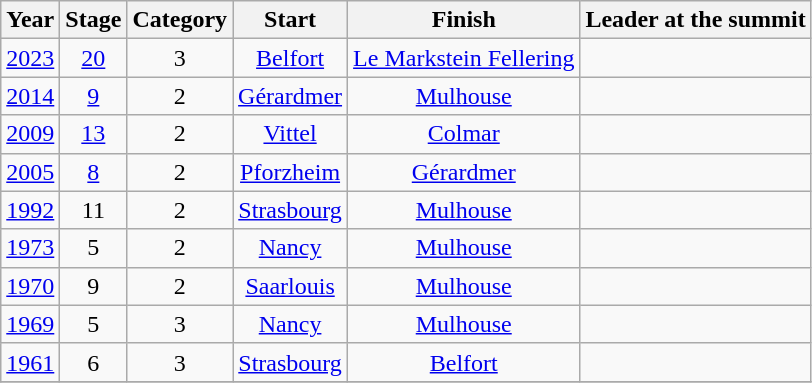<table class="wikitable" style="text-align: center;">
<tr>
<th>Year</th>
<th>Stage</th>
<th>Category</th>
<th>Start</th>
<th>Finish</th>
<th>Leader at the summit</th>
</tr>
<tr>
<td><a href='#'>2023</a></td>
<td><a href='#'>20</a></td>
<td>3</td>
<td><a href='#'>Belfort</a></td>
<td><a href='#'>Le Markstein Fellering</a></td>
<td align=left></td>
</tr>
<tr>
<td><a href='#'>2014</a></td>
<td><a href='#'>9</a></td>
<td>2</td>
<td><a href='#'>Gérardmer</a></td>
<td><a href='#'>Mulhouse</a></td>
<td align=left></td>
</tr>
<tr>
<td><a href='#'>2009</a></td>
<td><a href='#'>13</a></td>
<td>2</td>
<td><a href='#'>Vittel</a></td>
<td><a href='#'>Colmar</a></td>
<td align=left></td>
</tr>
<tr>
<td><a href='#'>2005</a></td>
<td><a href='#'>8</a></td>
<td>2</td>
<td><a href='#'>Pforzheim</a></td>
<td><a href='#'>Gérardmer</a></td>
<td align=left></td>
</tr>
<tr>
<td><a href='#'>1992</a></td>
<td>11</td>
<td>2</td>
<td><a href='#'>Strasbourg</a></td>
<td><a href='#'>Mulhouse</a></td>
<td align=left></td>
</tr>
<tr>
<td><a href='#'>1973</a></td>
<td>5</td>
<td>2</td>
<td><a href='#'>Nancy</a></td>
<td><a href='#'>Mulhouse</a></td>
<td align=left></td>
</tr>
<tr>
<td><a href='#'>1970</a></td>
<td>9</td>
<td>2</td>
<td><a href='#'>Saarlouis</a></td>
<td><a href='#'>Mulhouse</a></td>
<td align=left></td>
</tr>
<tr>
<td><a href='#'>1969</a></td>
<td>5</td>
<td>3</td>
<td><a href='#'>Nancy</a></td>
<td><a href='#'>Mulhouse</a></td>
<td align=left></td>
</tr>
<tr>
<td><a href='#'>1961</a></td>
<td>6</td>
<td>3</td>
<td><a href='#'>Strasbourg</a></td>
<td><a href='#'>Belfort</a></td>
<td align=left></td>
</tr>
<tr>
</tr>
</table>
